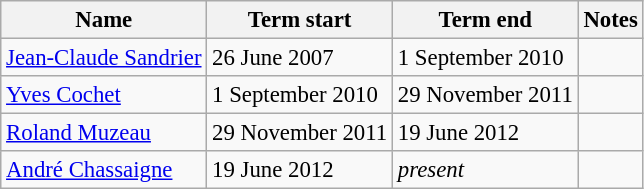<table class="wikitable" style="font-size:95%;">
<tr>
<th>Name</th>
<th>Term start</th>
<th>Term end</th>
<th>Notes</th>
</tr>
<tr>
<td><a href='#'>Jean-Claude Sandrier</a></td>
<td>26 June 2007</td>
<td>1 September 2010</td>
<td></td>
</tr>
<tr>
<td><a href='#'>Yves Cochet</a></td>
<td>1 September 2010</td>
<td>29 November 2011</td>
<td></td>
</tr>
<tr>
<td><a href='#'>Roland Muzeau</a></td>
<td>29 November 2011</td>
<td>19 June 2012</td>
<td></td>
</tr>
<tr>
<td><a href='#'>André Chassaigne</a></td>
<td>19 June 2012</td>
<td><em>present</em></td>
<td></td>
</tr>
</table>
